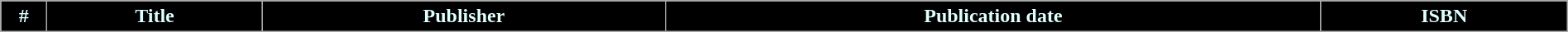<table class="wikitable" style="width:100%;">
<tr>
<th width="30" style="background:#000000;color:#E0FFFF;">#</th>
<th style="background:#000000;color:#E0FFFF;">Title</th>
<th style="background:#000000;color:#E0FFFF;">Publisher</th>
<th style="background:#000000;color:#E0FFFF;">Publication date</th>
<th style="background:#000000;color:#E0FFFF;">ISBN<br>
















</th>
</tr>
</table>
